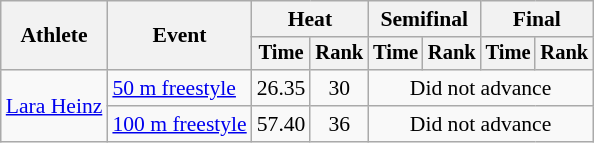<table class=wikitable style="font-size:90%">
<tr>
<th rowspan="2">Athlete</th>
<th rowspan="2">Event</th>
<th colspan="2">Heat</th>
<th colspan="2">Semifinal</th>
<th colspan="2">Final</th>
</tr>
<tr style="font-size:95%">
<th>Time</th>
<th>Rank</th>
<th>Time</th>
<th>Rank</th>
<th>Time</th>
<th>Rank</th>
</tr>
<tr align=center>
<td align=left rowspan=2><a href='#'>Lara Heinz</a></td>
<td align=left><a href='#'>50 m freestyle</a></td>
<td>26.35</td>
<td>30</td>
<td colspan=4>Did not advance</td>
</tr>
<tr align=center>
<td align=left><a href='#'>100 m freestyle</a></td>
<td>57.40</td>
<td>36</td>
<td colspan=4>Did not advance</td>
</tr>
</table>
